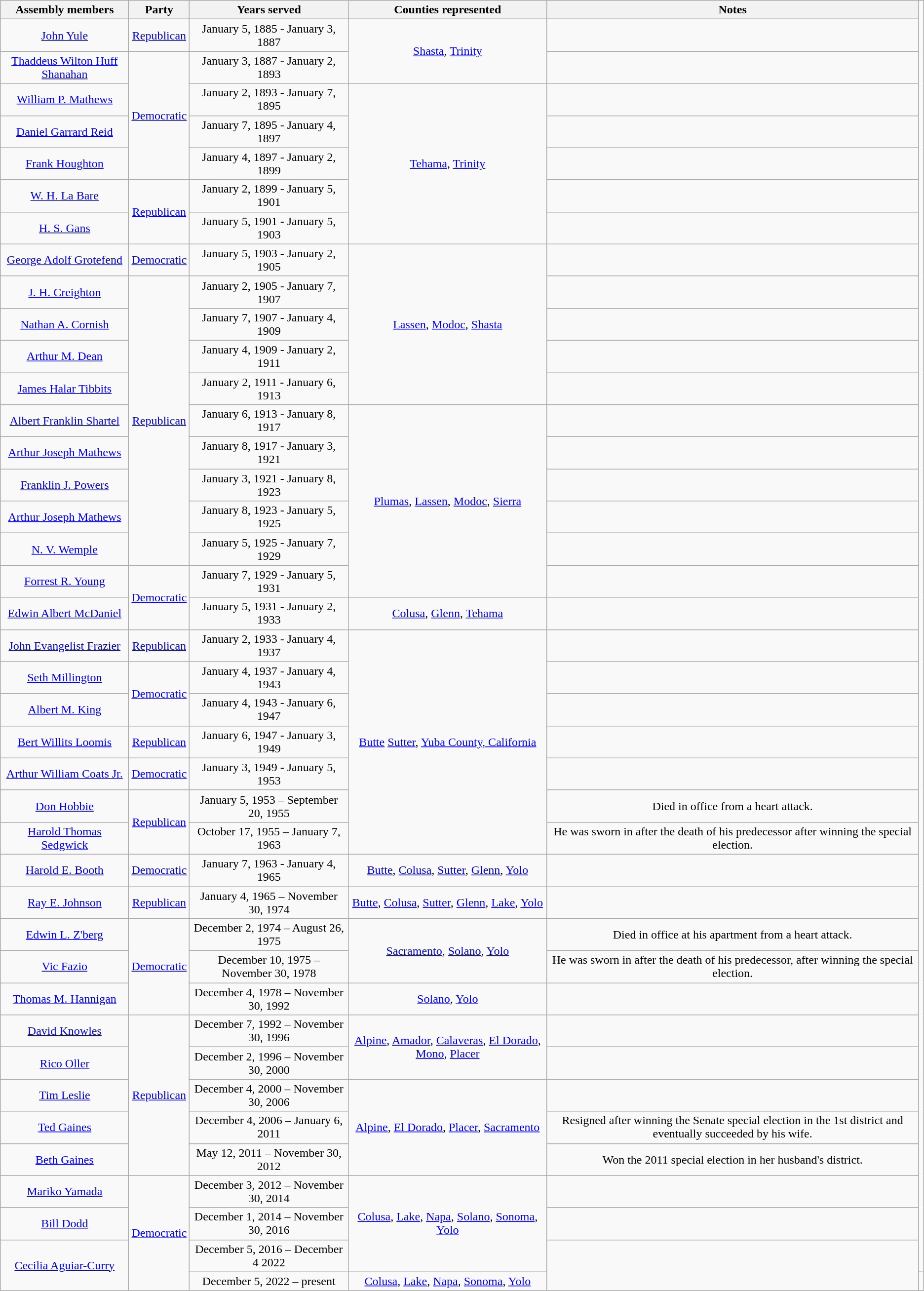<table class=wikitable style="text-align:center">
<tr>
<th>Assembly members</th>
<th>Party</th>
<th>Years served</th>
<th>Counties represented</th>
<th>Notes</th>
</tr>
<tr>
<td><a href='#'>John Yule</a></td>
<td><a href='#'>Republican</a></td>
<td>January 5, 1885 - January 3, 1887</td>
<td rowspan=2><a href='#'>Shasta</a>, <a href='#'>Trinity</a></td>
<td></td>
</tr>
<tr>
<td><a href='#'>Thaddeus Wilton Huff Shanahan</a></td>
<td rowspan=4 ><a href='#'>Democratic</a></td>
<td>January 3, 1887 - January 2, 1893</td>
<td></td>
</tr>
<tr>
<td><a href='#'>William P. Mathews</a></td>
<td>January 2, 1893 - January 7, 1895</td>
<td rowspan=5><a href='#'>Tehama</a>, <a href='#'>Trinity</a></td>
<td></td>
</tr>
<tr>
<td><a href='#'>Daniel Garrard Reid</a></td>
<td>January 7, 1895 - January 4, 1897</td>
<td></td>
</tr>
<tr>
<td><a href='#'>Frank Houghton</a></td>
<td>January 4, 1897 - January 2, 1899</td>
<td></td>
</tr>
<tr>
<td><a href='#'>W. H. La Bare</a></td>
<td rowspan=2 ><a href='#'>Republican</a></td>
<td>January 2, 1899 - January 5, 1901</td>
<td></td>
</tr>
<tr>
<td><a href='#'>H. S. Gans</a></td>
<td>January 5, 1901 - January 5, 1903</td>
<td></td>
</tr>
<tr>
<td><a href='#'>George Adolf Grotefend</a></td>
<td><a href='#'>Democratic</a></td>
<td>January 5, 1903 - January 2, 1905</td>
<td rowspan=5><a href='#'>Lassen</a>, <a href='#'>Modoc</a>, <a href='#'>Shasta</a></td>
<td></td>
</tr>
<tr>
<td><a href='#'>J. H. Creighton</a></td>
<td rowspan=9 ><a href='#'>Republican</a></td>
<td>January 2, 1905 - January 7, 1907</td>
<td></td>
</tr>
<tr>
<td><a href='#'>Nathan A. Cornish</a></td>
<td>January 7, 1907 - January 4, 1909</td>
<td></td>
</tr>
<tr>
<td><a href='#'>Arthur M. Dean</a></td>
<td>January 4, 1909 - January 2, 1911</td>
<td></td>
</tr>
<tr>
<td><a href='#'>James Halar Tibbits</a></td>
<td>January 2, 1911 - January 6, 1913</td>
<td></td>
</tr>
<tr>
<td><a href='#'>Albert Franklin Shartel</a></td>
<td>January 6, 1913 - January 8, 1917</td>
<td rowspan=6><a href='#'>Plumas</a>, <a href='#'>Lassen</a>, <a href='#'>Modoc</a>, <a href='#'>Sierra</a></td>
<td></td>
</tr>
<tr>
<td><a href='#'>Arthur Joseph Mathews</a></td>
<td>January 8, 1917 - January 3, 1921</td>
<td></td>
</tr>
<tr>
<td><a href='#'>Franklin J. Powers</a></td>
<td>January 3, 1921 - January 8, 1923</td>
<td></td>
</tr>
<tr>
<td><a href='#'>Arthur Joseph Mathews</a></td>
<td>January 8, 1923 - January 5, 1925</td>
<td></td>
</tr>
<tr>
<td><a href='#'>N. V. Wemple</a></td>
<td>January 5, 1925 - January 7, 1929</td>
<td></td>
</tr>
<tr>
<td><a href='#'>Forrest R. Young</a></td>
<td rowspan=2 ><a href='#'>Democratic</a></td>
<td>January 7, 1929 - January 5, 1931</td>
<td></td>
</tr>
<tr>
<td><a href='#'>Edwin Albert McDaniel</a></td>
<td>January 5, 1931 - January 2, 1933</td>
<td><a href='#'>Colusa</a>, <a href='#'>Glenn</a>, <a href='#'>Tehama</a></td>
<td></td>
</tr>
<tr>
<td><a href='#'>John Evangelist Frazier</a></td>
<td><a href='#'>Republican</a></td>
<td>January 2, 1933 - January 4, 1937</td>
<td rowspan=7><a href='#'>Butte</a> <a href='#'>Sutter</a>, <a href='#'>Yuba County, California</a></td>
<td></td>
</tr>
<tr>
<td><a href='#'>Seth Millington</a></td>
<td rowspan=2 ><a href='#'>Democratic</a></td>
<td>January 4, 1937 - January 4, 1943</td>
<td></td>
</tr>
<tr>
<td><a href='#'>Albert M. King</a></td>
<td>January 4, 1943 - January 6, 1947</td>
<td></td>
</tr>
<tr>
<td><a href='#'>Bert Willits Loomis</a></td>
<td><a href='#'>Republican</a></td>
<td>January 6, 1947 - January 3, 1949</td>
<td></td>
</tr>
<tr>
<td><a href='#'>Arthur William Coats Jr.</a></td>
<td><a href='#'>Democratic</a></td>
<td>January 3, 1949 - January 5, 1953</td>
<td></td>
</tr>
<tr>
<td><a href='#'>Don Hobbie</a></td>
<td rowspan=2 ><a href='#'>Republican</a></td>
<td>January 5, 1953 – September 20, 1955</td>
<td>Died in office from a heart attack.</td>
</tr>
<tr>
<td><a href='#'>Harold Thomas Sedgwick</a></td>
<td>October 17, 1955 – January 7, 1963</td>
<td>He was sworn in after the death of his predecessor after winning the special election.</td>
</tr>
<tr>
<td><a href='#'>Harold E. Booth</a></td>
<td><a href='#'>Democratic</a></td>
<td>January 7, 1963 - January 4, 1965</td>
<td rowspan=2><a href='#'>Butte</a>, <a href='#'>Colusa</a>,  <a href='#'>Sutter</a>, <a href='#'>Glenn</a>, <a href='#'>Yolo</a></td>
<td></td>
</tr>
<tr>
<td rowspan=2><a href='#'>Ray E. Johnson</a></td>
<td rowspan=2 ><a href='#'>Republican</a></td>
<td rowspan=2>January 4, 1965 – November 30, 1974</td>
<td rowspan=2></td>
</tr>
<tr>
<td><a href='#'>Butte</a>, <a href='#'>Colusa</a>,  <a href='#'>Sutter</a>, <a href='#'>Glenn</a>, <a href='#'>Lake</a>, <a href='#'>Yolo</a></td>
</tr>
<tr>
<td><a href='#'>Edwin L. Z'berg</a></td>
<td rowspan=3 ><a href='#'>Democratic</a></td>
<td>December 2, 1974 – August 26, 1975</td>
<td rowspan=2><a href='#'>Sacramento</a>, <a href='#'>Solano</a>, <a href='#'>Yolo</a></td>
<td>Died in office at his apartment from a heart attack.</td>
</tr>
<tr>
<td><a href='#'>Vic Fazio</a></td>
<td>December 10, 1975 – November 30, 1978</td>
<td>He was sworn in after the death of his predecessor, after winning the special election.</td>
</tr>
<tr>
<td><a href='#'>Thomas M. Hannigan</a></td>
<td>December 4, 1978 – November 30, 1992</td>
<td><a href='#'>Solano</a>, <a href='#'>Yolo</a></td>
<td></td>
</tr>
<tr>
<td><a href='#'>David Knowles</a></td>
<td rowspan=6 ><a href='#'>Republican</a></td>
<td>December 7, 1992 – November 30, 1996</td>
<td rowspan=3><a href='#'>Alpine</a>, <a href='#'>Amador</a>, <a href='#'>Calaveras</a>, <a href='#'>El Dorado</a>, <a href='#'>Mono</a>, <a href='#'>Placer</a></td>
<td></td>
</tr>
<tr>
<td><a href='#'>Rico Oller</a></td>
<td>December 2, 1996 – November 30, 2000</td>
<td></td>
</tr>
<tr>
<td rowspan=2><a href='#'>Tim Leslie</a></td>
<td rowspan=2>December 4, 2000 – November 30, 2006</td>
<td rowspan=2></td>
</tr>
<tr>
<td rowspan=3><a href='#'>Alpine</a>, <a href='#'>El Dorado</a>, <a href='#'>Placer</a>, <a href='#'>Sacramento</a></td>
</tr>
<tr>
<td><a href='#'>Ted Gaines</a></td>
<td>December 4, 2006 – January 6, 2011</td>
<td>Resigned after winning the Senate special election in the 1st district and eventually succeeded by his wife.</td>
</tr>
<tr>
<td><a href='#'>Beth Gaines</a></td>
<td>May 12, 2011 – November 30, 2012</td>
<td>Won the 2011 special election in her husband's district.</td>
</tr>
<tr>
<td><a href='#'>Mariko Yamada</a></td>
<td rowspan=4 ><a href='#'>Democratic</a></td>
<td>December 3, 2012 – November 30, 2014</td>
<td rowspan=3><a href='#'>Colusa</a>, <a href='#'>Lake</a>, <a href='#'>Napa</a>, <a href='#'>Solano</a>, <a href='#'>Sonoma</a>, <a href='#'>Yolo</a></td>
<td></td>
</tr>
<tr>
<td><a href='#'>Bill Dodd</a></td>
<td>December 1, 2014 – November 30, 2016</td>
<td></td>
</tr>
<tr>
<td rowspan="2"><a href='#'>Cecilia Aguiar-Curry</a></td>
<td>December 5, 2016 – December 4 2022</td>
<td rowspan="4"></td>
</tr>
<tr>
<td>December 5, 2022 – present</td>
<td><a href='#'>Colusa</a>, <a href='#'>Lake</a>, <a href='#'>Napa</a>, <a href='#'>Sonoma</a>, <a href='#'>Yolo</a></td>
<td></td>
</tr>
</table>
